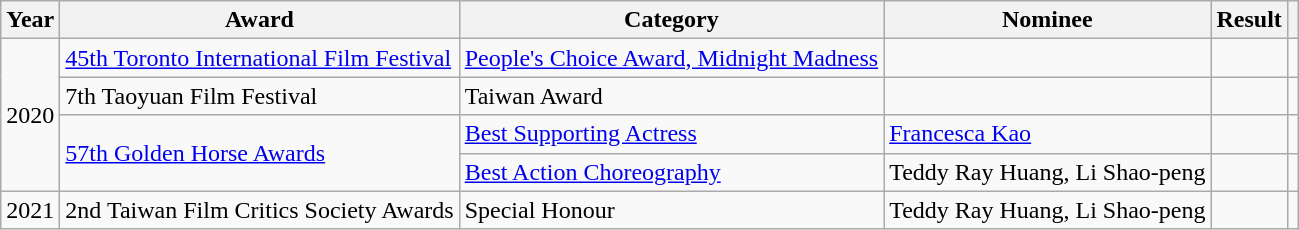<table class="wikitable plainrowheaders">
<tr>
<th>Year</th>
<th>Award</th>
<th>Category</th>
<th>Nominee</th>
<th>Result</th>
<th></th>
</tr>
<tr>
<td rowspan="4">2020</td>
<td><a href='#'>45th Toronto International Film Festival</a></td>
<td><a href='#'>People's Choice Award, Midnight Madness</a></td>
<td></td>
<td></td>
<td></td>
</tr>
<tr>
<td>7th Taoyuan Film Festival</td>
<td>Taiwan Award</td>
<td></td>
<td></td>
<td></td>
</tr>
<tr>
<td rowspan="2"><a href='#'>57th Golden Horse Awards</a></td>
<td><a href='#'>Best Supporting Actress</a></td>
<td><a href='#'>Francesca Kao</a></td>
<td></td>
<td></td>
</tr>
<tr>
<td><a href='#'>Best Action Choreography</a></td>
<td>Teddy Ray Huang, Li Shao-peng</td>
<td></td>
<td></td>
</tr>
<tr>
<td>2021</td>
<td>2nd Taiwan Film Critics Society Awards</td>
<td>Special Honour</td>
<td>Teddy Ray Huang, Li Shao-peng</td>
<td></td>
<td></td>
</tr>
</table>
